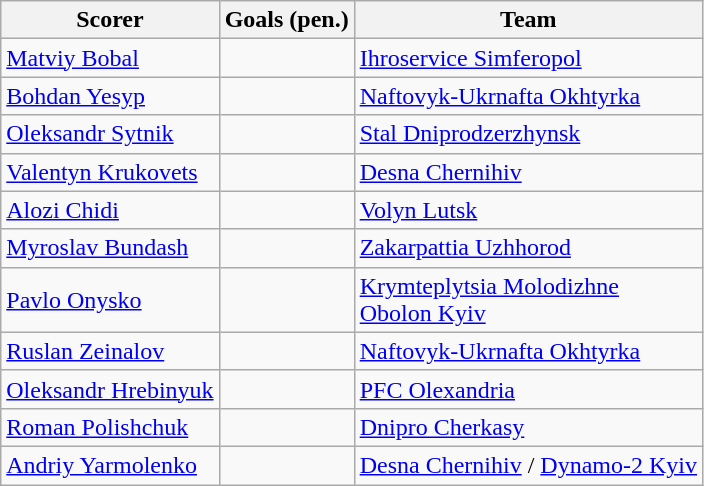<table class="wikitable">
<tr>
<th>Scorer</th>
<th>Goals (pen.)</th>
<th>Team</th>
</tr>
<tr>
<td> <a href='#'>Matviy Bobal</a></td>
<td></td>
<td><a href='#'>Ihroservice Simferopol</a></td>
</tr>
<tr>
<td> <a href='#'>Bohdan Yesyp</a></td>
<td></td>
<td><a href='#'>Naftovyk-Ukrnafta Okhtyrka</a></td>
</tr>
<tr>
<td> <a href='#'>Oleksandr Sytnik</a></td>
<td></td>
<td><a href='#'>Stal Dniprodzerzhynsk</a></td>
</tr>
<tr>
<td> <a href='#'>Valentyn Krukovets</a></td>
<td></td>
<td><a href='#'>Desna Chernihiv</a></td>
</tr>
<tr>
<td> <a href='#'>Alozi Chidi</a></td>
<td></td>
<td><a href='#'>Volyn Lutsk</a></td>
</tr>
<tr>
<td> <a href='#'>Myroslav Bundash</a></td>
<td></td>
<td><a href='#'>Zakarpattia Uzhhorod</a></td>
</tr>
<tr>
<td> <a href='#'>Pavlo Onysko</a></td>
<td></td>
<td><a href='#'>Krymteplytsia Molodizhne</a><br><a href='#'>Obolon Kyiv</a></td>
</tr>
<tr>
<td> <a href='#'>Ruslan Zeinalov</a></td>
<td></td>
<td><a href='#'>Naftovyk-Ukrnafta Okhtyrka</a></td>
</tr>
<tr>
<td> <a href='#'>Oleksandr Hrebinyuk</a></td>
<td></td>
<td><a href='#'>PFC Olexandria</a></td>
</tr>
<tr>
<td> <a href='#'>Roman Polishchuk</a></td>
<td></td>
<td><a href='#'>Dnipro Cherkasy</a></td>
</tr>
<tr>
<td> <a href='#'>Andriy Yarmolenko</a></td>
<td></td>
<td><a href='#'>Desna Chernihiv</a> / <a href='#'>Dynamo-2 Kyiv</a></td>
</tr>
</table>
